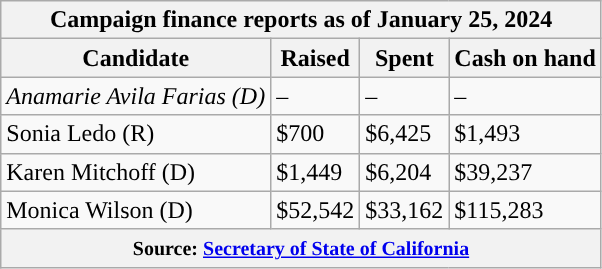<table class="wikitable sortable">
<tr>
<th colspan=4>Campaign finance reports as of January 25, 2024</th>
</tr>
<tr style="text-align:center;">
<th>Candidate</th>
<th>Raised</th>
<th>Spent</th>
<th>Cash on hand</th>
</tr>
<tr>
<td style="color:black;background-color:"><em>Anamarie Avila Farias (D)</em></td>
<td>–</td>
<td>–</td>
<td>–</td>
</tr>
<tr>
<td style="background-color:">Sonia Ledo (R)</td>
<td>$700</td>
<td>$6,425</td>
<td>$1,493</td>
</tr>
<tr>
<td style="color:black;background-color:">Karen Mitchoff (D)</td>
<td>$1,449</td>
<td>$6,204</td>
<td>$39,237</td>
</tr>
<tr>
<td style="color:black;background-color:">Monica Wilson (D)</td>
<td>$52,542</td>
<td>$33,162</td>
<td>$115,283</td>
</tr>
<tr>
<th colspan="4"><small>Source: <a href='#'>Secretary of State of California</a></small></th>
</tr>
</table>
